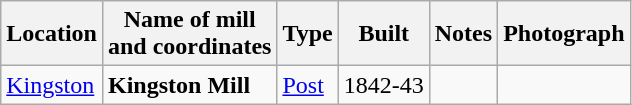<table class="wikitable">
<tr>
<th>Location</th>
<th>Name of mill<br>and coordinates</th>
<th>Type</th>
<th>Built</th>
<th>Notes</th>
<th>Photograph</th>
</tr>
<tr>
<td><a href='#'>Kingston</a></td>
<td><strong>Kingston Mill</strong></td>
<td><a href='#'>Post</a></td>
<td>1842-43</td>
<td></td>
<td></td>
</tr>
</table>
